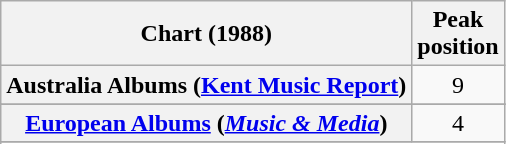<table class="wikitable sortable plainrowheaders" style="text-align:center">
<tr>
<th scope="col">Chart (1988)</th>
<th scope="col">Peak<br>position</th>
</tr>
<tr>
<th scope="row">Australia Albums (<a href='#'>Kent Music Report</a>)</th>
<td style="text-align:center;">9</td>
</tr>
<tr>
</tr>
<tr>
</tr>
<tr>
</tr>
<tr>
</tr>
<tr>
<th scope="row"><a href='#'>European Albums</a> (<em><a href='#'>Music & Media</a></em>)</th>
<td>4</td>
</tr>
<tr>
</tr>
<tr>
</tr>
<tr>
</tr>
<tr>
</tr>
<tr>
</tr>
<tr>
</tr>
</table>
